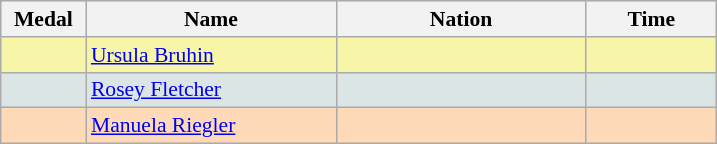<table class=wikitable style="border:1px solid #AAAAAA;font-size:90%">
<tr bgcolor="#E4E4E4">
<th width=50>Medal</th>
<th width=160>Name</th>
<th width=160>Nation</th>
<th width=80>Time</th>
</tr>
<tr bgcolor="#F7F6A8">
<td align="center"></td>
<td><a href='#'>Ursula Bruhin</a></td>
<td></td>
<td align="center"></td>
</tr>
<tr bgcolor="#DCE5E5">
<td align="center"></td>
<td><a href='#'>Rosey Fletcher</a></td>
<td></td>
<td align="center"></td>
</tr>
<tr bgcolor="#FFDAB9">
<td align="center"></td>
<td><a href='#'>Manuela Riegler</a></td>
<td></td>
<td align="center"></td>
</tr>
</table>
